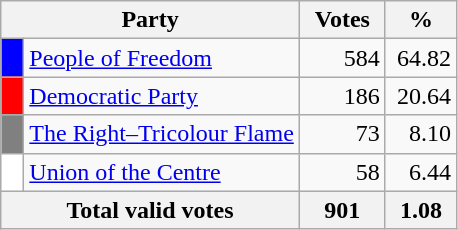<table class="wikitable">
<tr>
<th colspan="2" style="width: 130px">Party</th>
<th style="width: 50px">Votes</th>
<th style="width: 40px">%</th>
</tr>
<tr>
<td style="background-color:blue">  </td>
<td style="text-align: left"><a href='#'>People of Freedom</a></td>
<td style="text-align: right">584</td>
<td style="text-align: right">64.82</td>
</tr>
<tr>
<td style="background-color:red">  </td>
<td style="text-align: left"><a href='#'>Democratic Party</a></td>
<td style="text-align: right">186</td>
<td style="text-align: right">20.64</td>
</tr>
<tr>
<td style="background-color:grey">  </td>
<td style="text-align: left"><a href='#'>The Right–Tricolour Flame</a></td>
<td align="right">73</td>
<td align="right">8.10</td>
</tr>
<tr>
<td style="background-color:white">  </td>
<td style="text-align: left"><a href='#'>Union of the Centre</a></td>
<td align="right">58</td>
<td align="right">6.44</td>
</tr>
<tr bgcolor="white">
<th align="right" colspan=2>Total valid votes</th>
<th align="right">901</th>
<th align="right">1.08</th>
</tr>
</table>
